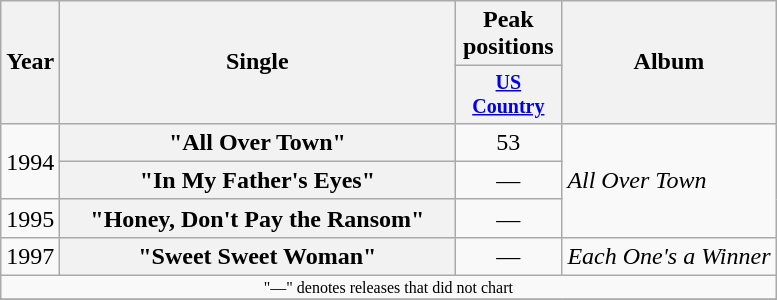<table class="wikitable plainrowheaders" style="text-align:center;">
<tr>
<th rowspan="2">Year</th>
<th rowspan="2" style="width:16em;">Single</th>
<th>Peak positions</th>
<th rowspan="2">Album</th>
</tr>
<tr style="font-size:smaller;">
<th width="65"><a href='#'>US Country</a></th>
</tr>
<tr>
<td rowspan="2">1994</td>
<th scope="row">"All Over Town"</th>
<td>53</td>
<td align="left" rowspan="3"><em>All Over Town</em></td>
</tr>
<tr>
<th scope="row">"In My Father's Eyes"</th>
<td>—</td>
</tr>
<tr>
<td>1995</td>
<th scope="row">"Honey, Don't Pay the Ransom"</th>
<td>—</td>
</tr>
<tr>
<td>1997</td>
<th scope="row">"Sweet Sweet Woman"</th>
<td>—</td>
<td align="left"><em>Each One's a Winner</em></td>
</tr>
<tr>
<td colspan="4" style="font-size:8pt">"—" denotes releases that did not chart</td>
</tr>
<tr>
</tr>
</table>
